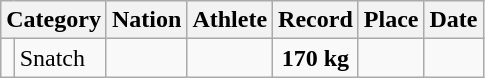<table class="wikitable" style="text-align:center;">
<tr>
<th colspan="2">Category</th>
<th>Nation</th>
<th>Athlete</th>
<th>Record</th>
<th>Place</th>
<th>Date</th>
</tr>
<tr>
<td><strong></strong></td>
<td align="left">Snatch</td>
<td align="left"></td>
<td align="left"></td>
<td><strong>170 kg</strong></td>
<td align="left"></td>
<td align="left"></td>
</tr>
</table>
